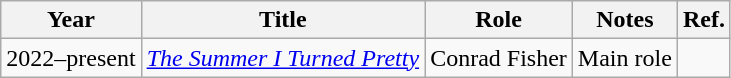<table class="wikitable">
<tr>
<th>Year</th>
<th>Title</th>
<th>Role</th>
<th class="unsortable">Notes</th>
<th>Ref.</th>
</tr>
<tr>
<td>2022–present</td>
<td><em><a href='#'>The Summer I Turned Pretty</a></em></td>
<td>Conrad Fisher</td>
<td>Main role</td>
<td></td>
</tr>
</table>
